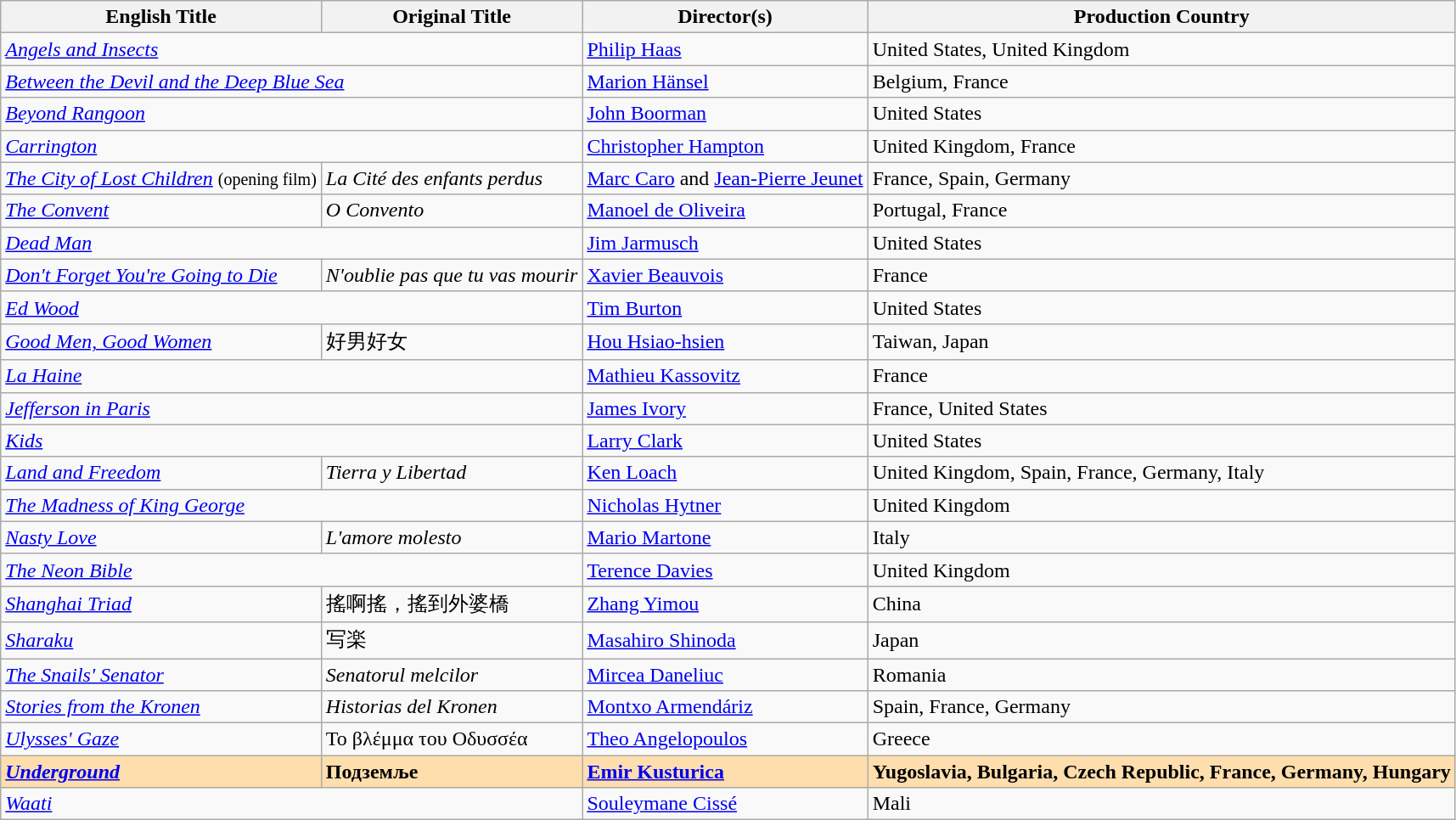<table class="wikitable">
<tr>
<th>English Title</th>
<th>Original Title</th>
<th>Director(s)</th>
<th>Production Country</th>
</tr>
<tr>
<td colspan="2"><em><a href='#'>Angels and Insects</a></em></td>
<td><a href='#'>Philip Haas</a></td>
<td>United States, United Kingdom</td>
</tr>
<tr>
<td colspan="2"><em><a href='#'>Between the Devil and the Deep Blue Sea</a></em></td>
<td><a href='#'>Marion Hänsel</a></td>
<td>Belgium, France</td>
</tr>
<tr>
<td colspan="2"><em><a href='#'>Beyond Rangoon</a></em></td>
<td><a href='#'>John Boorman</a></td>
<td>United States</td>
</tr>
<tr>
<td colspan="2"><em><a href='#'>Carrington</a></em></td>
<td><a href='#'>Christopher Hampton</a></td>
<td>United Kingdom, France</td>
</tr>
<tr>
<td><em><a href='#'>The City of Lost Children</a></em> <small>(opening film)</small></td>
<td><em>La Cité des enfants perdus</em></td>
<td><a href='#'>Marc Caro</a> and <a href='#'>Jean-Pierre Jeunet</a></td>
<td>France, Spain, Germany</td>
</tr>
<tr>
<td><em><a href='#'>The Convent</a></em></td>
<td><em>O Convento</em></td>
<td><a href='#'>Manoel de Oliveira</a></td>
<td>Portugal, France</td>
</tr>
<tr>
<td colspan="2"><em><a href='#'>Dead Man</a></em></td>
<td><a href='#'>Jim Jarmusch</a></td>
<td>United States</td>
</tr>
<tr>
<td><em><a href='#'>Don't Forget You're Going to Die</a></em></td>
<td><em>N'oublie pas que tu vas mourir</em></td>
<td><a href='#'>Xavier Beauvois</a></td>
<td>France</td>
</tr>
<tr>
<td colspan="2"><em><a href='#'>Ed Wood</a></em></td>
<td><a href='#'>Tim Burton</a></td>
<td>United States</td>
</tr>
<tr>
<td><em><a href='#'>Good Men, Good Women</a></em></td>
<td>好男好女</td>
<td><a href='#'>Hou Hsiao-hsien</a></td>
<td>Taiwan, Japan</td>
</tr>
<tr>
<td colspan="2"><em><a href='#'>La Haine</a></em></td>
<td><a href='#'>Mathieu Kassovitz</a></td>
<td>France</td>
</tr>
<tr>
<td colspan="2"><em><a href='#'>Jefferson in Paris</a></em></td>
<td><a href='#'>James Ivory</a></td>
<td>France, United States</td>
</tr>
<tr>
<td colspan="2"><em><a href='#'>Kids</a></em></td>
<td><a href='#'>Larry Clark</a></td>
<td>United States</td>
</tr>
<tr>
<td><em><a href='#'>Land and Freedom</a></em></td>
<td><em>Tierra y Libertad</em></td>
<td><a href='#'>Ken Loach</a></td>
<td>United Kingdom, Spain, France, Germany, Italy</td>
</tr>
<tr>
<td colspan="2"><em><a href='#'>The Madness of King George</a></em></td>
<td><a href='#'>Nicholas Hytner</a></td>
<td>United Kingdom</td>
</tr>
<tr>
<td><em><a href='#'>Nasty Love</a></em></td>
<td><em>L'amore molesto</em></td>
<td><a href='#'>Mario Martone</a></td>
<td>Italy</td>
</tr>
<tr>
<td colspan="2"><em><a href='#'>The Neon Bible</a></em></td>
<td><a href='#'>Terence Davies</a></td>
<td>United Kingdom</td>
</tr>
<tr>
<td><em><a href='#'>Shanghai Triad</a></em></td>
<td>搖啊搖，搖到外婆橋</td>
<td><a href='#'>Zhang Yimou</a></td>
<td>China</td>
</tr>
<tr>
<td><em><a href='#'>Sharaku</a></em></td>
<td>写楽</td>
<td><a href='#'>Masahiro Shinoda</a></td>
<td>Japan</td>
</tr>
<tr>
<td><em><a href='#'>The Snails' Senator</a></em></td>
<td><em>Senatorul melcilor</em></td>
<td><a href='#'>Mircea Daneliuc</a></td>
<td>Romania</td>
</tr>
<tr>
<td><em><a href='#'>Stories from the Kronen</a></em></td>
<td><em>Historias del Kronen</em></td>
<td><a href='#'>Montxo Armendáriz</a></td>
<td>Spain, France, Germany</td>
</tr>
<tr>
<td><em><a href='#'>Ulysses' Gaze</a></em></td>
<td>Το βλέμμα του Οδυσσέα</td>
<td><a href='#'>Theo Angelopoulos</a></td>
<td>Greece</td>
</tr>
<tr style="background:#FFDEAD;">
<td><strong><em><a href='#'>Underground</a></em></strong></td>
<td><strong>Подземље</strong></td>
<td><strong><a href='#'>Emir Kusturica</a></strong></td>
<td><strong>Yugoslavia, Bulgaria, Czech Republic, France, Germany, Hungary</strong></td>
</tr>
<tr>
<td colspan="2"><em><a href='#'>Waati</a></em></td>
<td><a href='#'>Souleymane Cissé</a></td>
<td>Mali</td>
</tr>
</table>
